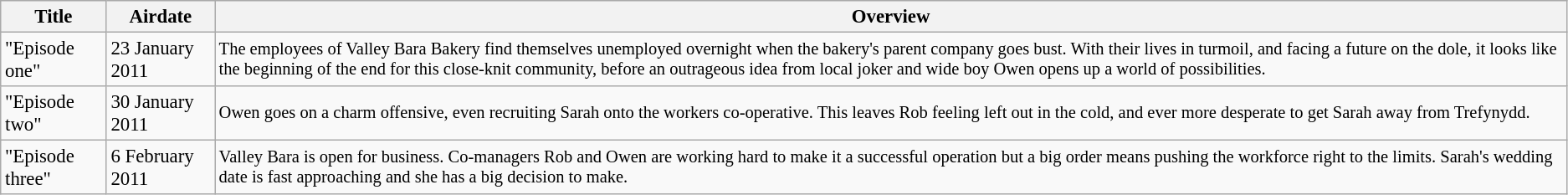<table class="wikitable" style="font-size: 95%;">
<tr style="background:#EFEFEF">
<th>Title</th>
<th><strong>Airdate</strong></th>
<th><strong>Overview</strong></th>
</tr>
<tr>
<td>"Episode one"</td>
<td>23 January 2011</td>
<td style="font-size: 90%;">The employees of Valley Bara Bakery find themselves unemployed overnight when the bakery's parent company goes bust. With their lives in turmoil, and facing a future on the dole, it looks like the beginning of the end for this close-knit community, before an outrageous idea from local joker and wide boy Owen opens up a world of possibilities.</td>
</tr>
<tr>
<td>"Episode two"</td>
<td>30 January 2011</td>
<td style="font-size: 90%;">Owen goes on a charm offensive, even recruiting Sarah onto the workers co-operative. This leaves Rob feeling left out in the cold, and ever more desperate to get Sarah away from Trefynydd.</td>
</tr>
<tr>
<td>"Episode three"</td>
<td>6 February 2011</td>
<td style="font-size: 90%;">Valley Bara is open for business. Co-managers Rob and Owen are working hard to make it a successful operation but a big order means pushing the workforce right to the limits. Sarah's wedding date is fast approaching and she has a big decision to make.</td>
</tr>
</table>
